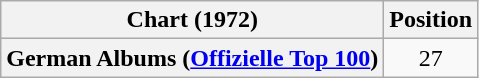<table class="wikitable plainrowheaders" style="text-align:center">
<tr>
<th scope="col">Chart (1972)</th>
<th scope="col">Position</th>
</tr>
<tr>
<th scope="row">German Albums (<a href='#'>Offizielle Top 100</a>)</th>
<td align="center">27</td>
</tr>
</table>
